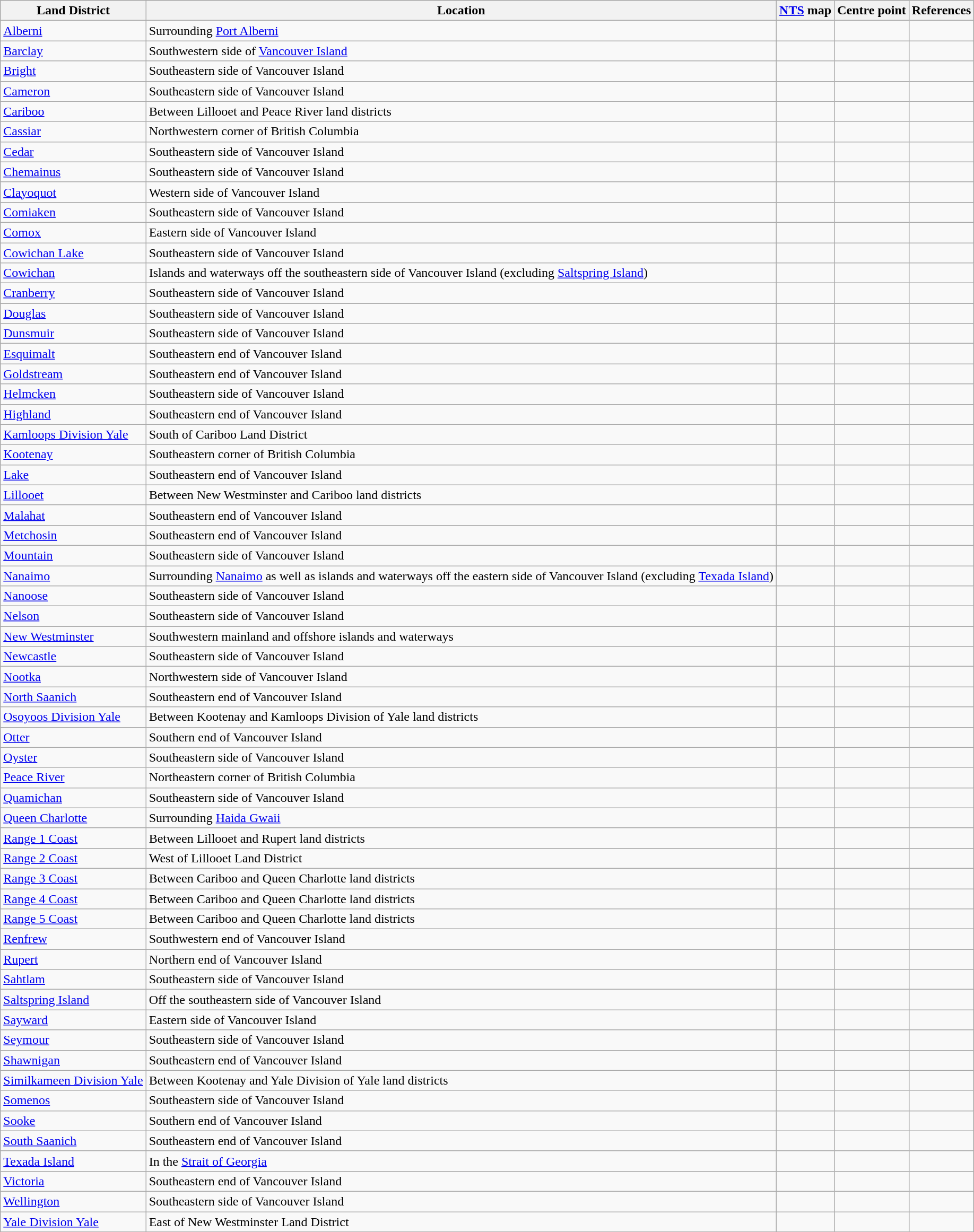<table class="wikitable">
<tr>
<th>Land District</th>
<th>Location</th>
<th><a href='#'>NTS</a> map</th>
<th>Centre point</th>
<th>References</th>
</tr>
<tr>
<td><a href='#'>Alberni</a></td>
<td>Surrounding <a href='#'>Port Alberni</a></td>
<td></td>
<td></td>
<td></td>
</tr>
<tr>
<td><a href='#'>Barclay</a></td>
<td>Southwestern side of <a href='#'>Vancouver Island</a></td>
<td></td>
<td></td>
<td></td>
</tr>
<tr>
<td><a href='#'>Bright</a></td>
<td>Southeastern side of Vancouver Island</td>
<td></td>
<td></td>
<td></td>
</tr>
<tr>
<td><a href='#'>Cameron</a></td>
<td>Southeastern side of Vancouver Island</td>
<td></td>
<td></td>
<td></td>
</tr>
<tr>
<td><a href='#'>Cariboo</a></td>
<td>Between Lillooet and Peace River land districts</td>
<td></td>
<td></td>
<td></td>
</tr>
<tr>
<td><a href='#'>Cassiar</a></td>
<td>Northwestern corner of British Columbia</td>
<td></td>
<td></td>
<td></td>
</tr>
<tr>
<td><a href='#'>Cedar</a></td>
<td>Southeastern side of Vancouver Island</td>
<td></td>
<td></td>
<td></td>
</tr>
<tr>
<td><a href='#'>Chemainus</a></td>
<td>Southeastern side of Vancouver Island</td>
<td></td>
<td></td>
<td></td>
</tr>
<tr>
<td><a href='#'>Clayoquot</a></td>
<td>Western side of Vancouver Island</td>
<td></td>
<td></td>
<td></td>
</tr>
<tr>
<td><a href='#'>Comiaken</a></td>
<td>Southeastern side of Vancouver Island</td>
<td></td>
<td></td>
<td></td>
</tr>
<tr>
<td><a href='#'>Comox</a></td>
<td>Eastern side of Vancouver Island</td>
<td></td>
<td></td>
<td></td>
</tr>
<tr>
<td><a href='#'>Cowichan Lake</a></td>
<td>Southeastern side of Vancouver Island</td>
<td></td>
<td></td>
<td></td>
</tr>
<tr>
<td><a href='#'>Cowichan</a></td>
<td>Islands and waterways off the southeastern side of Vancouver Island (excluding <a href='#'>Saltspring Island</a>)</td>
<td></td>
<td></td>
<td></td>
</tr>
<tr>
<td><a href='#'>Cranberry</a></td>
<td>Southeastern side of Vancouver Island</td>
<td></td>
<td></td>
<td></td>
</tr>
<tr>
<td><a href='#'>Douglas</a></td>
<td>Southeastern side of Vancouver Island</td>
<td></td>
<td></td>
<td></td>
</tr>
<tr>
<td><a href='#'>Dunsmuir</a></td>
<td>Southeastern side of Vancouver Island</td>
<td></td>
<td></td>
<td></td>
</tr>
<tr>
<td><a href='#'>Esquimalt</a></td>
<td>Southeastern end of Vancouver Island</td>
<td></td>
<td></td>
<td></td>
</tr>
<tr>
<td><a href='#'>Goldstream</a></td>
<td>Southeastern end of Vancouver Island</td>
<td></td>
<td></td>
<td></td>
</tr>
<tr>
<td><a href='#'>Helmcken</a></td>
<td>Southeastern side of Vancouver Island</td>
<td></td>
<td></td>
<td></td>
</tr>
<tr>
<td><a href='#'>Highland</a></td>
<td>Southeastern end of Vancouver Island</td>
<td></td>
<td></td>
<td></td>
</tr>
<tr>
<td><a href='#'>Kamloops Division Yale</a></td>
<td>South of Cariboo Land District</td>
<td></td>
<td></td>
<td></td>
</tr>
<tr>
<td><a href='#'>Kootenay</a></td>
<td>Southeastern corner of British Columbia</td>
<td></td>
<td></td>
<td></td>
</tr>
<tr>
<td><a href='#'>Lake</a></td>
<td>Southeastern end of Vancouver Island</td>
<td></td>
<td></td>
<td></td>
</tr>
<tr>
<td><a href='#'>Lillooet</a></td>
<td>Between New Westminster and Cariboo land districts</td>
<td></td>
<td></td>
<td></td>
</tr>
<tr>
<td><a href='#'>Malahat</a></td>
<td>Southeastern end of Vancouver Island</td>
<td></td>
<td></td>
<td></td>
</tr>
<tr>
<td><a href='#'>Metchosin</a></td>
<td>Southeastern end of Vancouver Island</td>
<td></td>
<td></td>
<td></td>
</tr>
<tr>
<td><a href='#'>Mountain</a></td>
<td>Southeastern side of Vancouver Island</td>
<td></td>
<td></td>
<td></td>
</tr>
<tr>
<td><a href='#'>Nanaimo</a></td>
<td>Surrounding <a href='#'>Nanaimo</a> as well as islands and waterways off the eastern side of Vancouver Island (excluding <a href='#'>Texada Island</a>)</td>
<td></td>
<td></td>
<td></td>
</tr>
<tr>
<td><a href='#'>Nanoose</a></td>
<td>Southeastern side of Vancouver Island</td>
<td></td>
<td></td>
<td></td>
</tr>
<tr>
<td><a href='#'>Nelson</a></td>
<td>Southeastern side of Vancouver Island</td>
<td></td>
<td></td>
<td></td>
</tr>
<tr>
<td><a href='#'>New Westminster</a></td>
<td>Southwestern mainland and offshore islands and waterways</td>
<td></td>
<td></td>
<td></td>
</tr>
<tr>
<td><a href='#'>Newcastle</a></td>
<td>Southeastern side of Vancouver Island</td>
<td></td>
<td></td>
<td></td>
</tr>
<tr>
<td><a href='#'>Nootka</a></td>
<td>Northwestern side of Vancouver Island</td>
<td></td>
<td></td>
<td></td>
</tr>
<tr>
<td><a href='#'>North Saanich</a></td>
<td>Southeastern end of Vancouver Island</td>
<td></td>
<td></td>
<td></td>
</tr>
<tr>
<td><a href='#'>Osoyoos Division Yale</a></td>
<td>Between Kootenay and Kamloops Division of Yale land districts</td>
<td></td>
<td></td>
<td></td>
</tr>
<tr>
<td><a href='#'>Otter</a></td>
<td>Southern end of Vancouver Island</td>
<td></td>
<td></td>
<td></td>
</tr>
<tr>
<td><a href='#'>Oyster</a></td>
<td>Southeastern side of Vancouver Island</td>
<td></td>
<td></td>
<td></td>
</tr>
<tr>
<td><a href='#'>Peace River</a></td>
<td>Northeastern corner of British Columbia</td>
<td></td>
<td></td>
<td></td>
</tr>
<tr>
<td><a href='#'>Quamichan</a></td>
<td>Southeastern side of Vancouver Island</td>
<td></td>
<td></td>
<td></td>
</tr>
<tr>
<td><a href='#'>Queen Charlotte</a></td>
<td>Surrounding <a href='#'>Haida Gwaii</a></td>
<td></td>
<td></td>
<td></td>
</tr>
<tr>
<td><a href='#'>Range 1 Coast</a></td>
<td>Between Lillooet and Rupert land districts</td>
<td></td>
<td></td>
<td></td>
</tr>
<tr>
<td><a href='#'>Range 2 Coast</a></td>
<td>West of Lillooet Land District</td>
<td></td>
<td></td>
<td></td>
</tr>
<tr>
<td><a href='#'>Range 3 Coast</a></td>
<td>Between Cariboo and Queen Charlotte land districts</td>
<td></td>
<td></td>
<td></td>
</tr>
<tr>
<td><a href='#'>Range 4 Coast</a></td>
<td>Between Cariboo and Queen Charlotte land districts</td>
<td></td>
<td></td>
<td></td>
</tr>
<tr>
<td><a href='#'>Range 5 Coast</a></td>
<td>Between Cariboo and Queen Charlotte land districts</td>
<td></td>
<td></td>
<td></td>
</tr>
<tr>
<td><a href='#'>Renfrew</a></td>
<td>Southwestern end of Vancouver Island</td>
<td></td>
<td></td>
<td></td>
</tr>
<tr>
<td><a href='#'>Rupert</a></td>
<td>Northern end of Vancouver Island</td>
<td></td>
<td></td>
<td></td>
</tr>
<tr>
<td><a href='#'>Sahtlam</a></td>
<td>Southeastern side of Vancouver Island</td>
<td></td>
<td></td>
<td></td>
</tr>
<tr>
<td><a href='#'>Saltspring Island</a></td>
<td>Off the southeastern side of Vancouver Island</td>
<td></td>
<td></td>
<td></td>
</tr>
<tr>
<td><a href='#'>Sayward</a></td>
<td>Eastern side of Vancouver Island</td>
<td></td>
<td></td>
<td></td>
</tr>
<tr>
<td><a href='#'>Seymour</a></td>
<td>Southeastern side of Vancouver Island</td>
<td></td>
<td></td>
<td></td>
</tr>
<tr>
<td><a href='#'>Shawnigan</a></td>
<td>Southeastern end of Vancouver Island</td>
<td></td>
<td></td>
<td></td>
</tr>
<tr>
<td><a href='#'>Similkameen Division Yale</a></td>
<td>Between Kootenay and Yale Division of Yale land districts</td>
<td></td>
<td></td>
<td></td>
</tr>
<tr>
<td><a href='#'>Somenos</a></td>
<td>Southeastern side of Vancouver Island</td>
<td></td>
<td></td>
<td></td>
</tr>
<tr>
<td><a href='#'>Sooke</a></td>
<td>Southern end of Vancouver Island</td>
<td></td>
<td></td>
<td></td>
</tr>
<tr>
<td><a href='#'>South Saanich</a></td>
<td>Southeastern end of Vancouver Island</td>
<td></td>
<td></td>
<td></td>
</tr>
<tr>
<td><a href='#'>Texada Island</a></td>
<td>In the <a href='#'>Strait of Georgia</a></td>
<td></td>
<td></td>
<td></td>
</tr>
<tr>
<td><a href='#'>Victoria</a></td>
<td>Southeastern end of Vancouver Island</td>
<td></td>
<td></td>
<td></td>
</tr>
<tr>
<td><a href='#'>Wellington</a></td>
<td>Southeastern side of Vancouver Island</td>
<td></td>
<td></td>
<td></td>
</tr>
<tr>
<td><a href='#'>Yale Division Yale</a></td>
<td>East of New Westminster Land District</td>
<td></td>
<td></td>
<td></td>
</tr>
</table>
